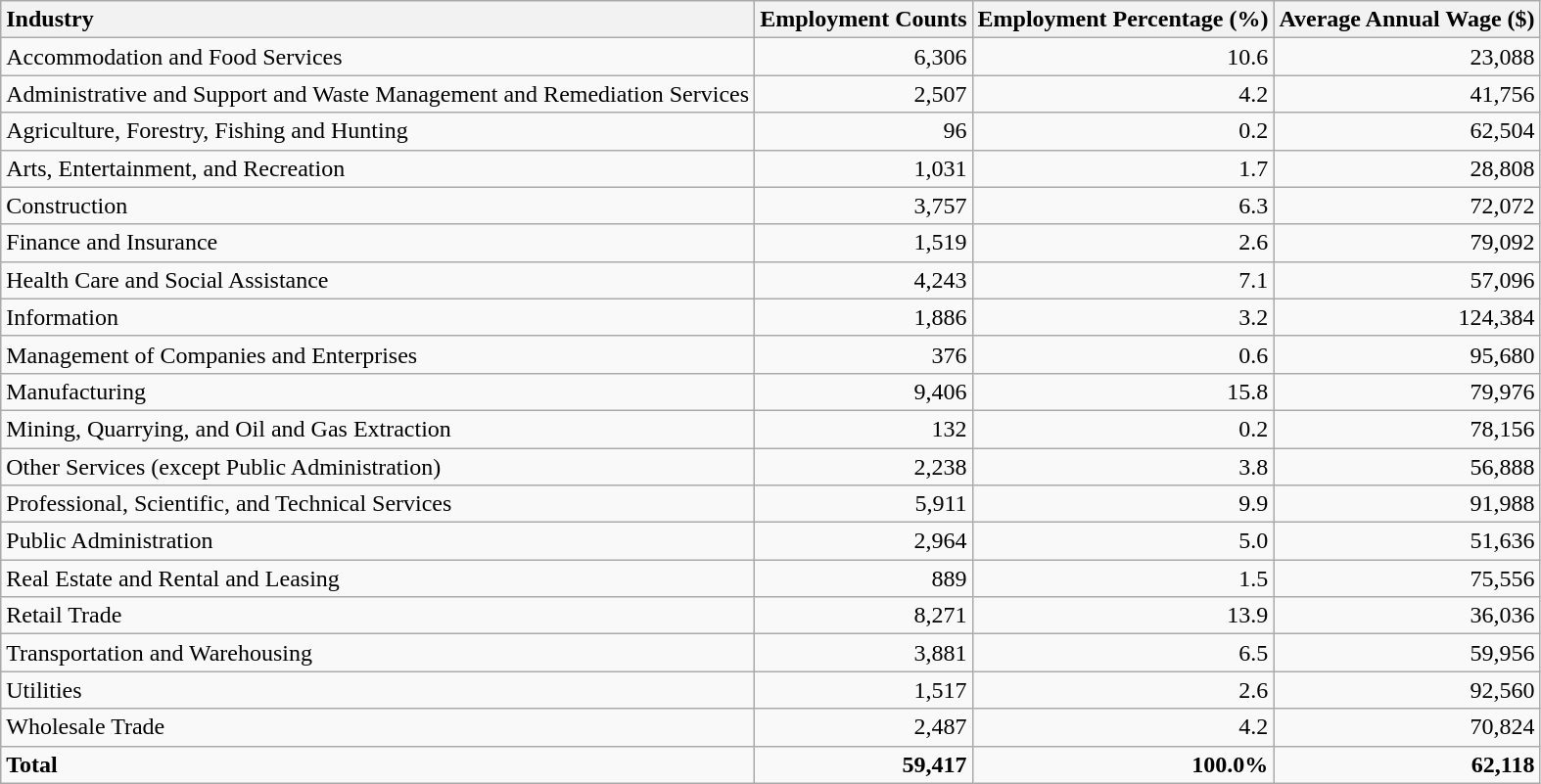<table class="wikitable sortable">
<tr>
<th style="text-align:left;">Industry</th>
<th style="text-align:right;">Employment Counts</th>
<th style="text-align:right;">Employment Percentage (%)</th>
<th style="text-align:right;">Average Annual Wage ($)</th>
</tr>
<tr>
<td style="text-align:left;">Accommodation and Food Services</td>
<td style="text-align:right;">6,306</td>
<td style="text-align:right;">10.6</td>
<td style="text-align:right;">23,088</td>
</tr>
<tr>
<td style="text-align:left;">Administrative and Support and Waste Management and Remediation Services</td>
<td style="text-align:right;">2,507</td>
<td style="text-align:right;">4.2</td>
<td style="text-align:right;">41,756</td>
</tr>
<tr>
<td style="text-align:left;">Agriculture, Forestry, Fishing and Hunting</td>
<td style="text-align:right;">96</td>
<td style="text-align:right;">0.2</td>
<td style="text-align:right;">62,504</td>
</tr>
<tr>
<td style="text-align:left;">Arts, Entertainment, and Recreation</td>
<td style="text-align:right;">1,031</td>
<td style="text-align:right;">1.7</td>
<td style="text-align:right;">28,808</td>
</tr>
<tr>
<td style="text-align:left;">Construction</td>
<td style="text-align:right;">3,757</td>
<td style="text-align:right;">6.3</td>
<td style="text-align:right;">72,072</td>
</tr>
<tr>
<td style="text-align:left;">Finance and Insurance</td>
<td style="text-align:right;">1,519</td>
<td style="text-align:right;">2.6</td>
<td style="text-align:right;">79,092</td>
</tr>
<tr>
<td style="text-align:left;">Health Care and Social Assistance</td>
<td style="text-align:right;">4,243</td>
<td style="text-align:right;">7.1</td>
<td style="text-align:right;">57,096</td>
</tr>
<tr>
<td style="text-align:left;">Information</td>
<td style="text-align:right;">1,886</td>
<td style="text-align:right;">3.2</td>
<td style="text-align:right;">124,384</td>
</tr>
<tr>
<td style="text-align:left;">Management of Companies and Enterprises</td>
<td style="text-align:right;">376</td>
<td style="text-align:right;">0.6</td>
<td style="text-align:right;">95,680</td>
</tr>
<tr>
<td style="text-align:left;">Manufacturing</td>
<td style="text-align:right;">9,406</td>
<td style="text-align:right;">15.8</td>
<td style="text-align:right;">79,976</td>
</tr>
<tr>
<td style="text-align:left;">Mining, Quarrying, and Oil and Gas Extraction</td>
<td style="text-align:right;">132</td>
<td style="text-align:right;">0.2</td>
<td style="text-align:right;">78,156</td>
</tr>
<tr>
<td style="text-align:left;">Other Services (except Public Administration)</td>
<td style="text-align:right;">2,238</td>
<td style="text-align:right;">3.8</td>
<td style="text-align:right;">56,888</td>
</tr>
<tr>
<td style="text-align:left;">Professional, Scientific, and Technical Services</td>
<td style="text-align:right;">5,911</td>
<td style="text-align:right;">9.9</td>
<td style="text-align:right;">91,988</td>
</tr>
<tr>
<td style="text-align:left;">Public Administration</td>
<td style="text-align:right;">2,964</td>
<td style="text-align:right;">5.0</td>
<td style="text-align:right;">51,636</td>
</tr>
<tr>
<td style="text-align:left;">Real Estate and Rental and Leasing</td>
<td style="text-align:right;">889</td>
<td style="text-align:right;">1.5</td>
<td style="text-align:right;">75,556</td>
</tr>
<tr>
<td style="text-align:left;">Retail Trade</td>
<td style="text-align:right;">8,271</td>
<td style="text-align:right;">13.9</td>
<td style="text-align:right;">36,036</td>
</tr>
<tr>
<td style="text-align:left;">Transportation and Warehousing</td>
<td style="text-align:right;">3,881</td>
<td style="text-align:right;">6.5</td>
<td style="text-align:right;">59,956</td>
</tr>
<tr>
<td style="text-align:left;">Utilities</td>
<td style="text-align:right;">1,517</td>
<td style="text-align:right;">2.6</td>
<td style="text-align:right;">92,560</td>
</tr>
<tr>
<td style="text-align:left;">Wholesale Trade</td>
<td style="text-align:right;">2,487</td>
<td style="text-align:right;">4.2</td>
<td style="text-align:right;">70,824</td>
</tr>
<tr>
<td style="text-align:left; font-weight:bold;"><strong>Total</strong></td>
<td style="text-align:right; font-weight:bold;"><strong>59,417</strong></td>
<td style="text-align:right; font-weight:bold;"><strong>100.0%</strong></td>
<td style="text-align:right; font-weight:bold;"><strong>62,118</strong></td>
</tr>
</table>
